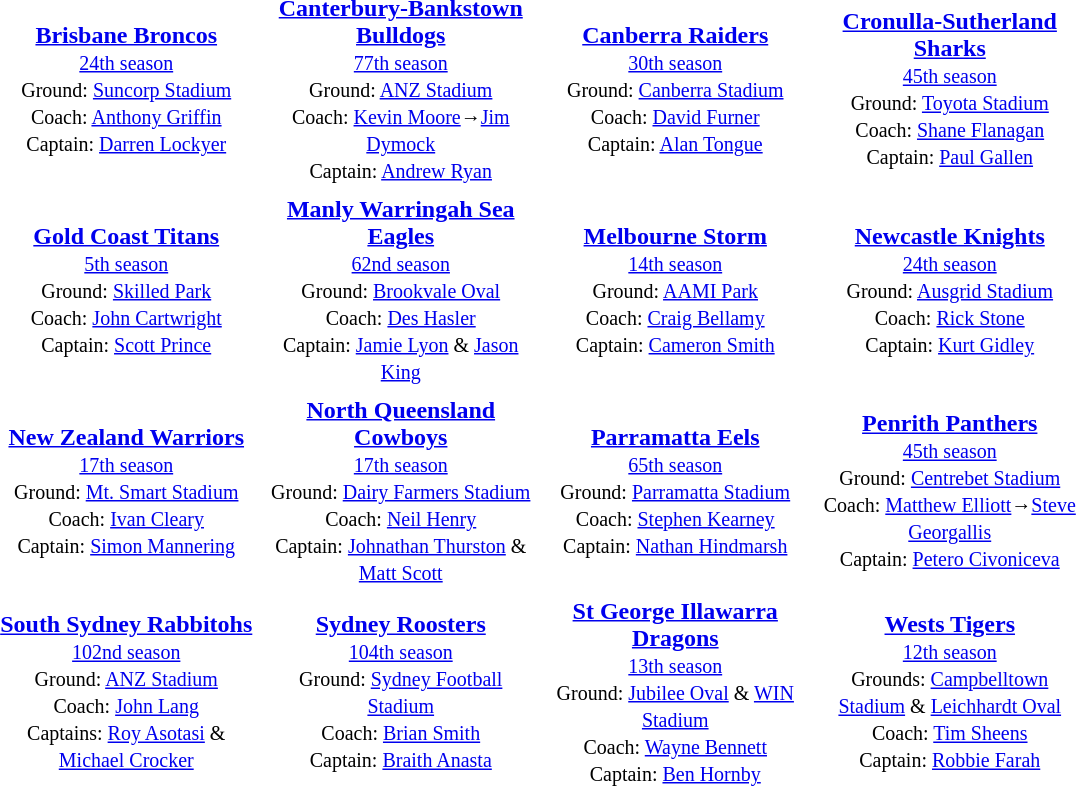<table class="toccolours" style="margin:auto; text-valign:center;" cellpadding="3" cellspacing="2">
<tr>
<th width=175></th>
<th width=175></th>
<th width=175></th>
<th width=175></th>
</tr>
<tr>
<td style="text-align:center;"><strong><a href='#'>Brisbane Broncos</a></strong><br><small><a href='#'>24th season</a><br>Ground: <a href='#'>Suncorp Stadium</a><br>Coach: <a href='#'>Anthony Griffin</a><br>Captain: <a href='#'>Darren Lockyer</a></small></td>
<td style="text-align:center;"><strong><a href='#'>Canterbury-Bankstown Bulldogs</a> </strong><br><small><a href='#'>77th season</a><br>Ground: <a href='#'>ANZ Stadium</a><br>Coach: <a href='#'>Kevin Moore</a>→<a href='#'>Jim Dymock</a><br>Captain: <a href='#'>Andrew Ryan</a></small></td>
<td style="text-align:center;"><strong><a href='#'>Canberra Raiders</a></strong><br><small><a href='#'>30th season</a><br>Ground: <a href='#'>Canberra Stadium</a><br>Coach: <a href='#'>David Furner</a><br>Captain: <a href='#'>Alan Tongue</a></small></td>
<td style="text-align:center;"><strong><a href='#'>Cronulla-Sutherland Sharks</a></strong><br><small><a href='#'>45th season</a><br>Ground: <a href='#'>Toyota Stadium</a><br>Coach: <a href='#'>Shane Flanagan</a><br>Captain:  <a href='#'>Paul Gallen</a></small></td>
</tr>
<tr>
<td style="text-align:center;"><strong><a href='#'>Gold Coast Titans</a></strong><br><small><a href='#'>5th season</a><br>Ground: <a href='#'>Skilled Park</a><br>Coach: <a href='#'>John Cartwright</a><br>Captain: <a href='#'>Scott Prince</a></small></td>
<td style="text-align:center;"><strong><a href='#'>Manly Warringah Sea Eagles</a></strong><br><small><a href='#'>62nd season</a><br>Ground: <a href='#'>Brookvale Oval</a><br>Coach: <a href='#'>Des Hasler</a><br>Captain: <a href='#'>Jamie Lyon</a> & <a href='#'>Jason King</a></small></td>
<td style="text-align:center;"><strong><a href='#'>Melbourne Storm</a></strong><br><small><a href='#'>14th season</a><br>Ground: <a href='#'>AAMI Park</a><br>Coach: <a href='#'>Craig Bellamy</a><br>Captain: <a href='#'>Cameron Smith</a></small></td>
<td style="text-align:center;"><strong><a href='#'>Newcastle Knights</a></strong><br><small><a href='#'>24th season</a><br>Ground: <a href='#'>Ausgrid Stadium</a><br>Coach: <a href='#'>Rick Stone</a><br>Captain: <a href='#'>Kurt Gidley</a></small></td>
</tr>
<tr>
<td style="text-align:center;"><strong><a href='#'>New Zealand Warriors</a></strong><br><small><a href='#'>17th season</a><br>Ground: <a href='#'>Mt. Smart Stadium</a><br>Coach: <a href='#'>Ivan Cleary</a><br>Captain: <a href='#'>Simon Mannering</a></small></td>
<td style="text-align:center;"><strong><a href='#'>North Queensland Cowboys</a></strong><br><small><a href='#'>17th season</a><br>Ground: <a href='#'>Dairy Farmers Stadium</a><br>Coach: <a href='#'>Neil Henry</a><br>Captain: <a href='#'>Johnathan Thurston</a> & <a href='#'>Matt Scott</a></small></td>
<td style="text-align:center;"><strong><a href='#'>Parramatta Eels</a></strong><br><small><a href='#'>65th season</a><br>Ground: <a href='#'>Parramatta Stadium</a><br>Coach: <a href='#'>Stephen Kearney</a><br>Captain: <a href='#'>Nathan Hindmarsh</a></small></td>
<td style="text-align:center;"><strong><a href='#'>Penrith Panthers</a></strong><br><small><a href='#'>45th season</a><br>Ground: <a href='#'>Centrebet Stadium</a><br>Coach: <a href='#'>Matthew Elliott</a>→<a href='#'>Steve Georgallis</a><br>Captain: <a href='#'>Petero Civoniceva</a></small></td>
</tr>
<tr>
<td style="text-align:center;"><strong><a href='#'>South Sydney Rabbitohs</a></strong><br><small><a href='#'>102nd season</a><br>Ground: <a href='#'>ANZ Stadium</a><br>Coach: <a href='#'>John Lang</a><br>Captains: <a href='#'>Roy Asotasi</a> & <a href='#'>Michael Crocker</a></small></td>
<td style="text-align:center;"><strong><a href='#'>Sydney Roosters</a></strong><br><small><a href='#'>104th season</a><br>Ground: <a href='#'>Sydney Football Stadium</a><br>Coach: <a href='#'>Brian Smith</a><br>Captain: <a href='#'>Braith Anasta</a></small></td>
<td style="text-align:center;"><strong><a href='#'>St George Illawarra Dragons</a></strong><br><small><a href='#'>13th season</a><br>Ground: <a href='#'>Jubilee Oval</a> & <a href='#'>WIN Stadium</a><br>Coach: <a href='#'>Wayne Bennett</a><br>Captain: <a href='#'>Ben Hornby</a></small></td>
<td style="text-align:center;"><strong><a href='#'>Wests Tigers</a></strong><br><small><a href='#'>12th season</a><br>Grounds: <a href='#'>Campbelltown Stadium</a> & <a href='#'>Leichhardt Oval</a><br>Coach: <a href='#'>Tim Sheens</a><br>Captain: <a href='#'>Robbie Farah</a></small></td>
</tr>
</table>
